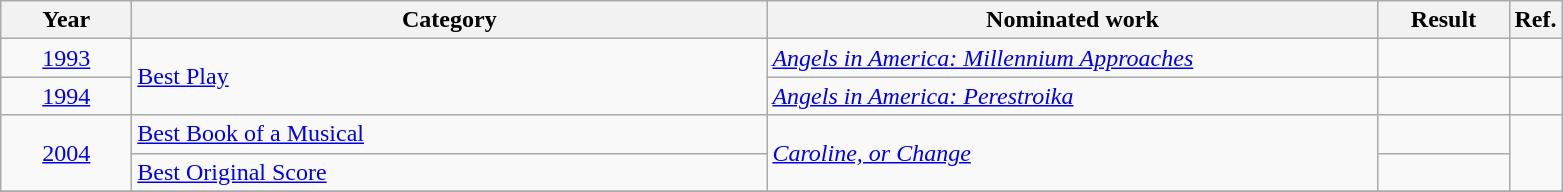<table class=wikitable>
<tr>
<th scope="col" style="width:5em;">Year</th>
<th scope="col" style="width:26em;">Category</th>
<th scope="col" style="width:25em;">Nominated work</th>
<th scope="col" style="width:5em;">Result</th>
<th>Ref.</th>
</tr>
<tr>
<td style="text-align:center;"><a href='#'>1993</a></td>
<td rowspan=2><a href='#'>Best Play</a></td>
<td><em><a href='#'>Angels in America: Millennium Approaches</a></em></td>
<td></td>
<td></td>
</tr>
<tr>
<td style="text-align:center;"><a href='#'>1994</a></td>
<td><em><a href='#'>Angels in America: Perestroika</a></em></td>
<td></td>
<td></td>
</tr>
<tr>
<td style="text-align:center;", rowspan=2><a href='#'>2004</a></td>
<td><a href='#'>Best Book of a Musical</a></td>
<td rowspan=2><em><a href='#'>Caroline, or Change</a></em></td>
<td></td>
<td rowspan=2></td>
</tr>
<tr>
<td><a href='#'>Best Original Score</a></td>
<td></td>
</tr>
<tr>
</tr>
</table>
